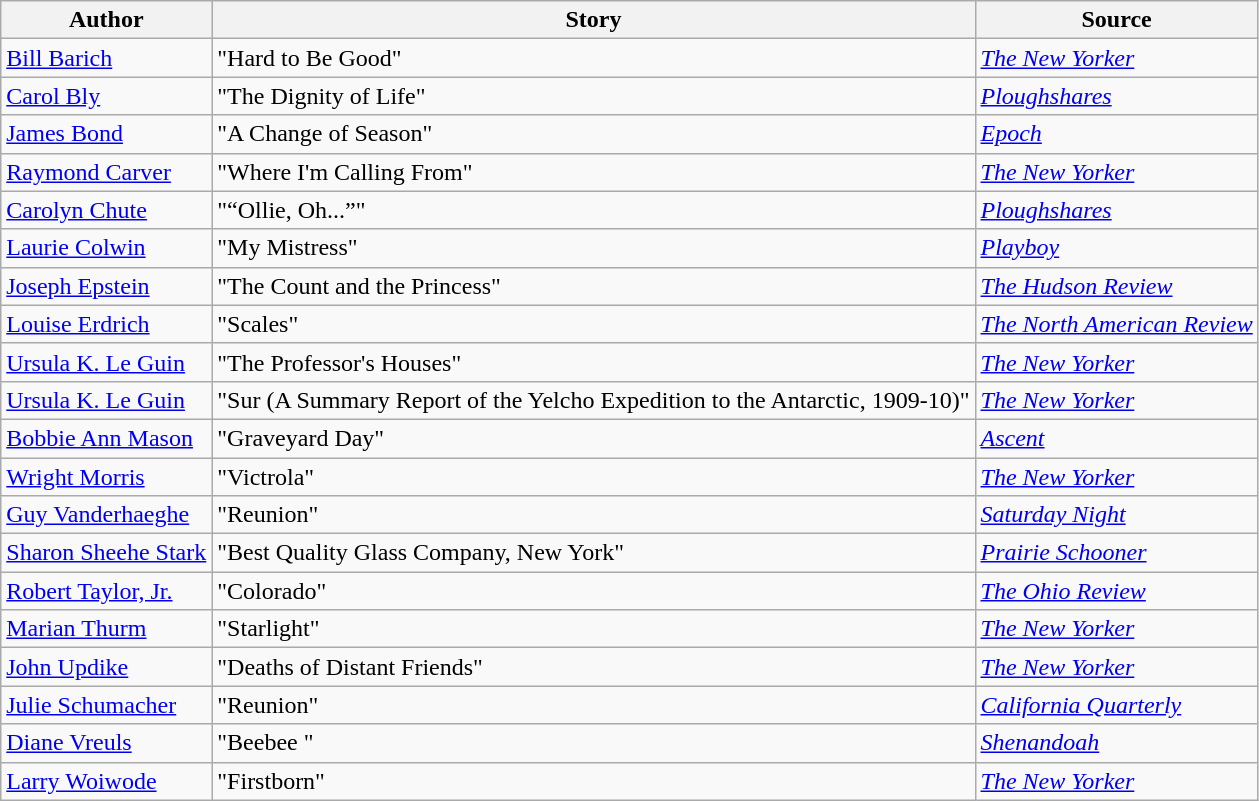<table class="wikitable">
<tr>
<th>Author</th>
<th>Story</th>
<th>Source</th>
</tr>
<tr>
<td><a href='#'>Bill Barich</a></td>
<td>"Hard to Be Good"</td>
<td><em><a href='#'>The New Yorker</a></em></td>
</tr>
<tr>
<td><a href='#'>Carol Bly</a></td>
<td>"The Dignity of Life"</td>
<td><em><a href='#'>Ploughshares</a></em></td>
</tr>
<tr>
<td><a href='#'>James Bond</a></td>
<td>"A Change of Season"</td>
<td><em><a href='#'>Epoch</a></em></td>
</tr>
<tr>
<td><a href='#'>Raymond Carver</a></td>
<td>"Where I'm Calling From"</td>
<td><em><a href='#'>The New Yorker</a></em></td>
</tr>
<tr>
<td><a href='#'>Carolyn Chute</a></td>
<td>"“Ollie, Oh...”"</td>
<td><em><a href='#'>Ploughshares</a></em></td>
</tr>
<tr>
<td><a href='#'>Laurie Colwin</a></td>
<td>"My Mistress"</td>
<td><em><a href='#'>Playboy</a></em></td>
</tr>
<tr>
<td><a href='#'>Joseph Epstein</a></td>
<td>"The Count and the Princess"</td>
<td><em><a href='#'>The Hudson Review</a></em></td>
</tr>
<tr>
<td><a href='#'>Louise Erdrich</a></td>
<td>"Scales"</td>
<td><em><a href='#'>The North American Review</a></em></td>
</tr>
<tr>
<td><a href='#'>Ursula K. Le Guin</a></td>
<td>"The Professor's Houses"</td>
<td><em><a href='#'>The New Yorker</a></em></td>
</tr>
<tr>
<td><a href='#'>Ursula K. Le Guin</a></td>
<td>"Sur (A Summary Report of the Yelcho Expedition to the Antarctic, 1909-10)"</td>
<td><em><a href='#'>The New Yorker</a></em></td>
</tr>
<tr>
<td><a href='#'>Bobbie Ann Mason</a></td>
<td>"Graveyard Day"</td>
<td><em><a href='#'>Ascent</a></em></td>
</tr>
<tr>
<td><a href='#'>Wright Morris</a></td>
<td>"Victrola"</td>
<td><em><a href='#'>The New Yorker</a></em></td>
</tr>
<tr>
<td><a href='#'>Guy Vanderhaeghe</a></td>
<td>"Reunion"</td>
<td><em><a href='#'>Saturday Night</a></em></td>
</tr>
<tr>
<td><a href='#'>Sharon Sheehe Stark</a></td>
<td>"Best Quality Glass Company, New York"</td>
<td><em><a href='#'>Prairie Schooner</a></em></td>
</tr>
<tr>
<td><a href='#'>Robert Taylor, Jr.</a></td>
<td>"Colorado"</td>
<td><em><a href='#'>The Ohio Review</a></em></td>
</tr>
<tr>
<td><a href='#'>Marian Thurm</a></td>
<td>"Starlight"</td>
<td><em><a href='#'>The New Yorker</a></em></td>
</tr>
<tr>
<td><a href='#'>John Updike</a></td>
<td>"Deaths of Distant Friends"</td>
<td><em><a href='#'>The New Yorker</a></em></td>
</tr>
<tr>
<td><a href='#'>Julie Schumacher</a></td>
<td>"Reunion"</td>
<td><em><a href='#'>California Quarterly</a></em></td>
</tr>
<tr>
<td><a href='#'>Diane Vreuls</a></td>
<td>"Beebee "</td>
<td><em><a href='#'>Shenandoah</a></em></td>
</tr>
<tr>
<td><a href='#'>Larry Woiwode</a></td>
<td>"Firstborn"</td>
<td><em><a href='#'>The New Yorker</a></em></td>
</tr>
</table>
